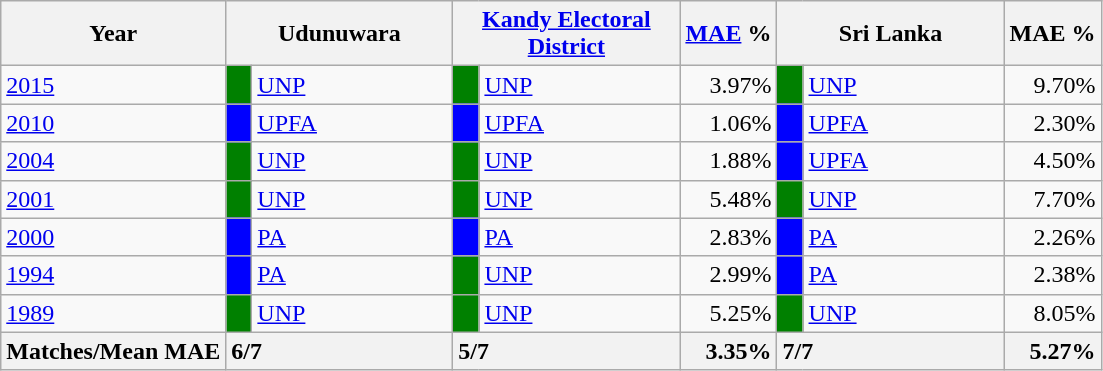<table class="wikitable">
<tr>
<th>Year</th>
<th colspan="2" width="144px">Udunuwara</th>
<th colspan="2" width="144px"><a href='#'>Kandy Electoral District</a></th>
<th><a href='#'>MAE</a> %</th>
<th colspan="2" width="144px">Sri Lanka</th>
<th>MAE %</th>
</tr>
<tr>
<td><a href='#'>2015</a></td>
<td style="background-color:green;" width="10px"></td>
<td style="text-align:left;"><a href='#'>UNP</a></td>
<td style="background-color:green;" width="10px"></td>
<td style="text-align:left;"><a href='#'>UNP</a></td>
<td style="text-align:right;">3.97%</td>
<td style="background-color:green;" width="10px"></td>
<td style="text-align:left;"><a href='#'>UNP</a></td>
<td style="text-align:right;">9.70%</td>
</tr>
<tr>
<td><a href='#'>2010</a></td>
<td style="background-color:blue;" width="10px"></td>
<td style="text-align:left;"><a href='#'>UPFA</a></td>
<td style="background-color:blue;" width="10px"></td>
<td style="text-align:left;"><a href='#'>UPFA</a></td>
<td style="text-align:right;">1.06%</td>
<td style="background-color:blue;" width="10px"></td>
<td style="text-align:left;"><a href='#'>UPFA</a></td>
<td style="text-align:right;">2.30%</td>
</tr>
<tr>
<td><a href='#'>2004</a></td>
<td style="background-color:green;" width="10px"></td>
<td style="text-align:left;"><a href='#'>UNP</a></td>
<td style="background-color:green;" width="10px"></td>
<td style="text-align:left;"><a href='#'>UNP</a></td>
<td style="text-align:right;">1.88%</td>
<td style="background-color:blue;" width="10px"></td>
<td style="text-align:left;"><a href='#'>UPFA</a></td>
<td style="text-align:right;">4.50%</td>
</tr>
<tr>
<td><a href='#'>2001</a></td>
<td style="background-color:green;" width="10px"></td>
<td style="text-align:left;"><a href='#'>UNP</a></td>
<td style="background-color:green;" width="10px"></td>
<td style="text-align:left;"><a href='#'>UNP</a></td>
<td style="text-align:right;">5.48%</td>
<td style="background-color:green;" width="10px"></td>
<td style="text-align:left;"><a href='#'>UNP</a></td>
<td style="text-align:right;">7.70%</td>
</tr>
<tr>
<td><a href='#'>2000</a></td>
<td style="background-color:blue;" width="10px"></td>
<td style="text-align:left;"><a href='#'>PA</a></td>
<td style="background-color:blue;" width="10px"></td>
<td style="text-align:left;"><a href='#'>PA</a></td>
<td style="text-align:right;">2.83%</td>
<td style="background-color:blue;" width="10px"></td>
<td style="text-align:left;"><a href='#'>PA</a></td>
<td style="text-align:right;">2.26%</td>
</tr>
<tr>
<td><a href='#'>1994</a></td>
<td style="background-color:blue;" width="10px"></td>
<td style="text-align:left;"><a href='#'>PA</a></td>
<td style="background-color:green;" width="10px"></td>
<td style="text-align:left;"><a href='#'>UNP</a></td>
<td style="text-align:right;">2.99%</td>
<td style="background-color:blue;" width="10px"></td>
<td style="text-align:left;"><a href='#'>PA</a></td>
<td style="text-align:right;">2.38%</td>
</tr>
<tr>
<td><a href='#'>1989</a></td>
<td style="background-color:green;" width="10px"></td>
<td style="text-align:left;"><a href='#'>UNP</a></td>
<td style="background-color:green;" width="10px"></td>
<td style="text-align:left;"><a href='#'>UNP</a></td>
<td style="text-align:right;">5.25%</td>
<td style="background-color:green;" width="10px"></td>
<td style="text-align:left;"><a href='#'>UNP</a></td>
<td style="text-align:right;">8.05%</td>
</tr>
<tr>
<th>Matches/Mean MAE</th>
<th style="text-align:left;"colspan="2" width="144px">6/7</th>
<th style="text-align:left;"colspan="2" width="144px">5/7</th>
<th style="text-align:right;">3.35%</th>
<th style="text-align:left;"colspan="2" width="144px">7/7</th>
<th style="text-align:right;">5.27%</th>
</tr>
</table>
